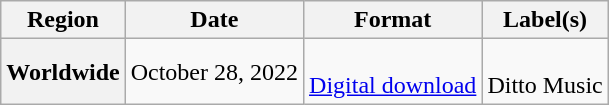<table class="wikitable">
<tr>
<th>Region</th>
<th>Date</th>
<th>Format</th>
<th>Label(s)</th>
</tr>
<tr>
<th>Worldwide</th>
<td>October 28, 2022</td>
<td><br><a href='#'>Digital download</a></td>
<td><br>Ditto Music</td>
</tr>
</table>
